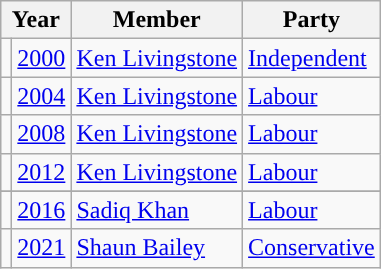<table class="wikitable">
<tr>
<th colspan="2">Year</th>
<th>Member</th>
<th>Party</th>
</tr>
<tr>
<td style="background-color: "></td>
<td><a href='#'>2000</a></td>
<td><a href='#'>Ken Livingstone</a></td>
<td><a href='#'>Independent</a></td>
</tr>
<tr>
<td style="background-color: "></td>
<td><a href='#'>2004</a></td>
<td><a href='#'>Ken Livingstone</a></td>
<td><a href='#'>Labour</a></td>
</tr>
<tr>
<td style="background-color: "></td>
<td><a href='#'>2008</a></td>
<td><a href='#'>Ken Livingstone</a></td>
<td><a href='#'>Labour</a></td>
</tr>
<tr>
<td style="background-color: "></td>
<td><a href='#'>2012</a></td>
<td><a href='#'>Ken Livingstone</a></td>
<td><a href='#'>Labour</a></td>
</tr>
<tr>
</tr>
<tr>
<td style="background-color: "></td>
<td><a href='#'>2016</a></td>
<td><a href='#'>Sadiq Khan</a></td>
<td><a href='#'>Labour</a></td>
</tr>
<tr>
<td style="background-color: "></td>
<td><a href='#'>2021</a></td>
<td><a href='#'>Shaun Bailey</a></td>
<td><a href='#'>Conservative</a></td>
</tr>
</table>
